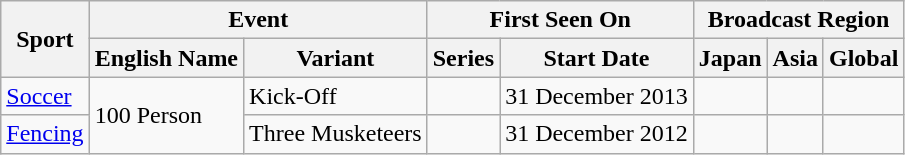<table class="wikitable defaultcenter">
<tr>
<th rowspan="2">Sport</th>
<th colspan="2">Event</th>
<th colspan="2">First Seen On</th>
<th colspan="3">Broadcast Region</th>
</tr>
<tr>
<th>English Name</th>
<th>Variant</th>
<th>Series</th>
<th>Start Date</th>
<th>Japan</th>
<th>Asia</th>
<th>Global</th>
</tr>
<tr>
<td><a href='#'>Soccer</a></td>
<td rowspan="2">100 Person</td>
<td>Kick-Off</td>
<td></td>
<td>31 December 2013</td>
<td></td>
<td></td>
<td></td>
</tr>
<tr>
<td><a href='#'>Fencing</a></td>
<td>Three Musketeers</td>
<td></td>
<td>31 December 2012</td>
<td></td>
<td></td>
<td></td>
</tr>
</table>
